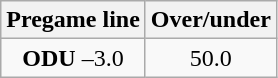<table class="wikitable">
<tr align="center">
<th style=>Pregame line</th>
<th style=>Over/under</th>
</tr>
<tr align="center">
<td><strong>ODU</strong> –3.0</td>
<td>50.0</td>
</tr>
</table>
